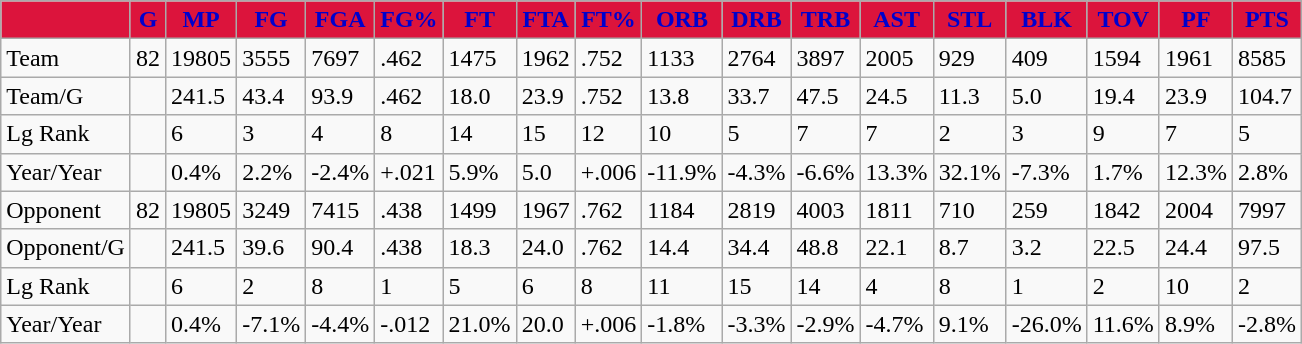<table class="wikitable">
<tr>
<th style="color:#0000CD; background:#DC143C;"></th>
<th style="color:#0000CD; background:#DC143C;">G</th>
<th style="color:#0000CD; background:#DC143C;">MP</th>
<th style="color:#0000CD; background:#DC143C;">FG</th>
<th style="color:#0000CD; background:#DC143C;">FGA</th>
<th style="color:#0000CD; background:#DC143C;">FG%</th>
<th style="color:#0000CD; background:#DC143C;">FT</th>
<th style="color:#0000CD; background:#DC143C;">FTA</th>
<th style="color:#0000CD; background:#DC143C;">FT%</th>
<th style="color:#0000CD; background:#DC143C;">ORB</th>
<th style="color:#0000CD; background:#DC143C;">DRB</th>
<th style="color:#0000CD; background:#DC143C;">TRB</th>
<th style="color:#0000CD; background:#DC143C;">AST</th>
<th style="color:#0000CD; background:#DC143C;">STL</th>
<th style="color:#0000CD; background:#DC143C;">BLK</th>
<th style="color:#0000CD; background:#DC143C;">TOV</th>
<th style="color:#0000CD; background:#DC143C;">PF</th>
<th style="color:#0000CD; background:#DC143C;">PTS</th>
</tr>
<tr>
<td>Team</td>
<td>82</td>
<td>19805</td>
<td>3555</td>
<td>7697</td>
<td>.462</td>
<td>1475</td>
<td>1962</td>
<td>.752</td>
<td>1133</td>
<td>2764</td>
<td>3897</td>
<td>2005</td>
<td>929</td>
<td>409</td>
<td>1594</td>
<td>1961</td>
<td>8585</td>
</tr>
<tr>
<td>Team/G</td>
<td></td>
<td>241.5</td>
<td>43.4</td>
<td>93.9</td>
<td>.462</td>
<td>18.0</td>
<td>23.9</td>
<td>.752</td>
<td>13.8</td>
<td>33.7</td>
<td>47.5</td>
<td>24.5</td>
<td>11.3</td>
<td>5.0</td>
<td>19.4</td>
<td>23.9</td>
<td>104.7</td>
</tr>
<tr>
<td>Lg Rank</td>
<td></td>
<td>6</td>
<td>3</td>
<td>4</td>
<td>8</td>
<td>14</td>
<td>15</td>
<td>12</td>
<td>10</td>
<td>5</td>
<td>7</td>
<td>7</td>
<td>2</td>
<td>3</td>
<td>9</td>
<td>7</td>
<td>5</td>
</tr>
<tr>
<td>Year/Year</td>
<td></td>
<td>0.4%</td>
<td>2.2%</td>
<td>-2.4%</td>
<td>+.021</td>
<td>5.9%</td>
<td>5.0</td>
<td>+.006</td>
<td>-11.9%</td>
<td>-4.3%</td>
<td>-6.6%</td>
<td>13.3%</td>
<td>32.1%</td>
<td>-7.3%</td>
<td>1.7%</td>
<td>12.3%</td>
<td>2.8%</td>
</tr>
<tr>
<td>Opponent</td>
<td>82</td>
<td>19805</td>
<td>3249</td>
<td>7415</td>
<td>.438</td>
<td>1499</td>
<td>1967</td>
<td>.762</td>
<td>1184</td>
<td>2819</td>
<td>4003</td>
<td>1811</td>
<td>710</td>
<td>259</td>
<td>1842</td>
<td>2004</td>
<td>7997</td>
</tr>
<tr>
<td>Opponent/G</td>
<td></td>
<td>241.5</td>
<td>39.6</td>
<td>90.4</td>
<td>.438</td>
<td>18.3</td>
<td>24.0</td>
<td>.762</td>
<td>14.4</td>
<td>34.4</td>
<td>48.8</td>
<td>22.1</td>
<td>8.7</td>
<td>3.2</td>
<td>22.5</td>
<td>24.4</td>
<td>97.5</td>
</tr>
<tr>
<td>Lg Rank</td>
<td></td>
<td>6</td>
<td>2</td>
<td>8</td>
<td>1</td>
<td>5</td>
<td>6</td>
<td>8</td>
<td>11</td>
<td>15</td>
<td>14</td>
<td>4</td>
<td>8</td>
<td>1</td>
<td>2</td>
<td>10</td>
<td>2</td>
</tr>
<tr>
<td>Year/Year</td>
<td></td>
<td>0.4%</td>
<td>-7.1%</td>
<td>-4.4%</td>
<td>-.012</td>
<td>21.0%</td>
<td>20.0</td>
<td>+.006</td>
<td>-1.8%</td>
<td>-3.3%</td>
<td>-2.9%</td>
<td>-4.7%</td>
<td>9.1%</td>
<td>-26.0%</td>
<td>11.6%</td>
<td>8.9%</td>
<td>-2.8%</td>
</tr>
</table>
